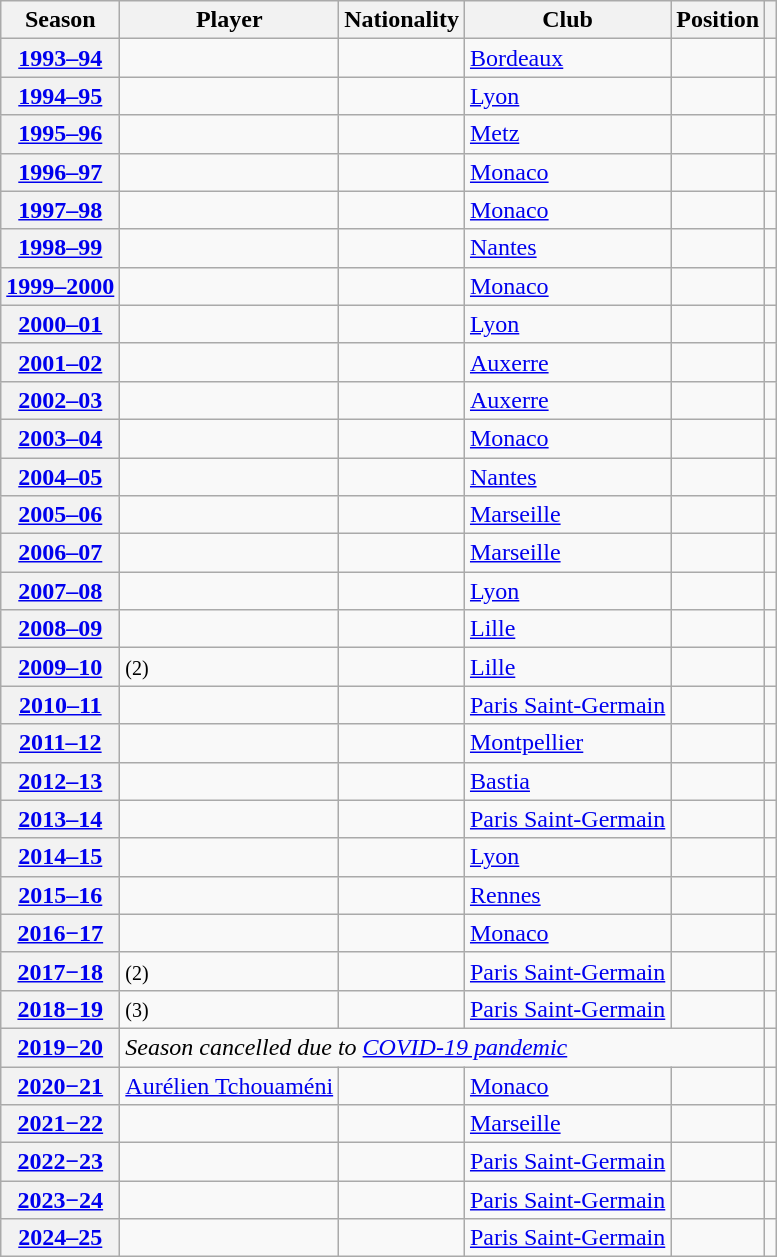<table class="wikitable plainrowheaders sortable">
<tr>
<th scope="col">Season</th>
<th scope="col">Player</th>
<th scope="col">Nationality</th>
<th scope="col">Club</th>
<th scope="col">Position</th>
<th scope="col" class="unsortable"></th>
</tr>
<tr>
<th scope="row" style="text-align:center"><a href='#'>1993–94</a></th>
<td></td>
<td></td>
<td><a href='#'>Bordeaux</a></td>
<td></td>
<td style="text-align:center"></td>
</tr>
<tr>
<th scope="row" style="text-align:center"><a href='#'>1994–95</a></th>
<td></td>
<td></td>
<td><a href='#'>Lyon</a></td>
<td></td>
<td style="text-align:center"></td>
</tr>
<tr>
<th scope="row" style="text-align:center"><a href='#'>1995–96</a></th>
<td></td>
<td></td>
<td><a href='#'>Metz</a></td>
<td></td>
<td style="text-align:center"></td>
</tr>
<tr>
<th scope="row" style="text-align:center"><a href='#'>1996–97</a></th>
<td></td>
<td></td>
<td><a href='#'>Monaco</a></td>
<td></td>
<td style="text-align:center"></td>
</tr>
<tr>
<th scope="row" style="text-align:center"><a href='#'>1997–98</a></th>
<td></td>
<td></td>
<td><a href='#'>Monaco</a></td>
<td></td>
<td style="text-align:center"></td>
</tr>
<tr>
<th scope="row" style="text-align:center"><a href='#'>1998–99</a></th>
<td></td>
<td></td>
<td><a href='#'>Nantes</a></td>
<td></td>
<td style="text-align:center"></td>
</tr>
<tr>
<th scope="row" style="text-align:center"><a href='#'>1999–2000</a></th>
<td></td>
<td></td>
<td><a href='#'>Monaco</a></td>
<td></td>
<td style="text-align:center"></td>
</tr>
<tr>
<th scope="row" style="text-align:center"><a href='#'>2000–01</a></th>
<td></td>
<td></td>
<td><a href='#'>Lyon</a></td>
<td></td>
<td style="text-align:center"></td>
</tr>
<tr>
<th scope="row" style="text-align:center"><a href='#'>2001–02</a></th>
<td></td>
<td></td>
<td><a href='#'>Auxerre</a></td>
<td></td>
<td style="text-align:center"></td>
</tr>
<tr>
<th scope="row" style="text-align:center"><a href='#'>2002–03</a></th>
<td></td>
<td></td>
<td><a href='#'>Auxerre</a></td>
<td></td>
<td style="text-align:center"></td>
</tr>
<tr>
<th scope="row" style="text-align:center"><a href='#'>2003–04</a></th>
<td></td>
<td></td>
<td><a href='#'>Monaco</a></td>
<td></td>
<td style="text-align:center"></td>
</tr>
<tr>
<th scope="row" style="text-align:center"><a href='#'>2004–05</a></th>
<td></td>
<td></td>
<td><a href='#'>Nantes</a></td>
<td></td>
<td style="text-align:center"></td>
</tr>
<tr>
<th scope="row" style="text-align:center"><a href='#'>2005–06</a></th>
<td></td>
<td></td>
<td><a href='#'>Marseille</a></td>
<td></td>
<td style="text-align:center"></td>
</tr>
<tr>
<th scope="row" style="text-align:center"><a href='#'>2006–07</a></th>
<td></td>
<td></td>
<td><a href='#'>Marseille</a></td>
<td></td>
<td style="text-align:center"></td>
</tr>
<tr>
<th scope="row" style="text-align:center"><a href='#'>2007–08</a></th>
<td></td>
<td></td>
<td><a href='#'>Lyon</a></td>
<td></td>
<td style="text-align:center"></td>
</tr>
<tr>
<th scope="row" style="text-align:center"><a href='#'>2008–09</a></th>
<td></td>
<td></td>
<td><a href='#'>Lille</a></td>
<td></td>
<td style="text-align:center"></td>
</tr>
<tr>
<th scope="row" style="text-align:center"><a href='#'>2009–10</a></th>
<td> <small>(2)</small></td>
<td></td>
<td><a href='#'>Lille</a></td>
<td></td>
<td style="text-align:center"></td>
</tr>
<tr>
<th scope="row" style="text-align:center"><a href='#'>2010–11</a></th>
<td></td>
<td></td>
<td><a href='#'>Paris Saint-Germain</a></td>
<td></td>
<td style="text-align:center"></td>
</tr>
<tr>
<th scope="row" style="text-align:center"><a href='#'>2011–12</a></th>
<td></td>
<td></td>
<td><a href='#'>Montpellier</a></td>
<td></td>
<td style="text-align:center"></td>
</tr>
<tr>
<th scope="row" style="text-align:center"><a href='#'>2012–13</a></th>
<td></td>
<td></td>
<td><a href='#'>Bastia</a></td>
<td></td>
<td style="text-align:center"></td>
</tr>
<tr>
<th scope="row" style="text-align:center"><a href='#'>2013–14</a></th>
<td></td>
<td></td>
<td><a href='#'>Paris Saint-Germain</a></td>
<td></td>
<td style="text-align:center"></td>
</tr>
<tr>
<th scope="row" style="text-align:center"><a href='#'>2014–15</a></th>
<td></td>
<td></td>
<td><a href='#'>Lyon</a></td>
<td></td>
<td style="text-align:center"></td>
</tr>
<tr>
<th scope="row" style="text-align:center"><a href='#'>2015–16</a></th>
<td></td>
<td></td>
<td><a href='#'>Rennes</a></td>
<td></td>
<td style="text-align:center"></td>
</tr>
<tr>
<th scope="row" style="text-align:center"><a href='#'>2016−17</a></th>
<td></td>
<td></td>
<td><a href='#'>Monaco</a></td>
<td></td>
<td style="text-align:center"></td>
</tr>
<tr>
<th scope="row" style="text-align:center"><a href='#'>2017−18</a></th>
<td> <small>(2)</small></td>
<td></td>
<td><a href='#'>Paris Saint-Germain</a></td>
<td></td>
<td style="text-align:center"></td>
</tr>
<tr>
<th scope="row" style="text-align:center"><a href='#'>2018−19</a></th>
<td> <small>(3)</small></td>
<td></td>
<td><a href='#'>Paris Saint-Germain</a></td>
<td></td>
<td style="text-align:center"></td>
</tr>
<tr>
<th scope="row" style="text-align:center"><a href='#'>2019−20</a></th>
<td colspan="4"><em>Season cancelled due to <a href='#'>COVID-19 pandemic</a></em></td>
<td style="text-align:center"></td>
</tr>
<tr>
<th scope="row" style="text-align:center"><a href='#'>2020−21</a></th>
<td><a href='#'>Aurélien Tchouaméni</a></td>
<td></td>
<td><a href='#'>Monaco</a></td>
<td></td>
<td style="text-align:center"></td>
</tr>
<tr>
<th scope="row" style="text-align:center"><a href='#'>2021−22</a></th>
<td></td>
<td></td>
<td><a href='#'>Marseille</a></td>
<td></td>
<td style="text-align:center"></td>
</tr>
<tr>
<th scope="row" style="text-align:center"><a href='#'>2022−23</a></th>
<td></td>
<td></td>
<td><a href='#'>Paris Saint-Germain</a></td>
<td></td>
<td style="text-align:center"></td>
</tr>
<tr>
<th scope="row" style="text-align:center"><a href='#'>2023−24</a></th>
<td></td>
<td></td>
<td><a href='#'>Paris Saint-Germain</a></td>
<td></td>
<td style="text-align:center"></td>
</tr>
<tr>
<th scope="row" style="text-align:center"><a href='#'>2024–25</a></th>
<td></td>
<td></td>
<td><a href='#'>Paris Saint-Germain</a></td>
<td></td>
<td style="text-align:center"></td>
</tr>
</table>
